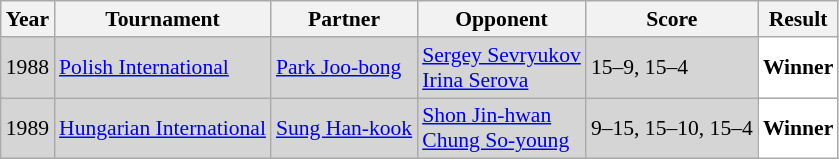<table class="sortable wikitable" style="font-size: 90%;">
<tr>
<th>Year</th>
<th>Tournament</th>
<th>Partner</th>
<th>Opponent</th>
<th>Score</th>
<th>Result</th>
</tr>
<tr style="background:#D5D5D5">
<td align="center">1988</td>
<td align="left"><a href='#'>Polish International</a></td>
<td align="left"> <a href='#'>Park Joo-bong</a></td>
<td align="left"> <a href='#'>Sergey Sevryukov</a> <br>  <a href='#'>Irina Serova</a></td>
<td align="left">15–9, 15–4</td>
<td style="text-align:left; background:white"> <strong>Winner</strong></td>
</tr>
<tr style="background:#D5D5D5">
<td align="center">1989</td>
<td align="left"><a href='#'>Hungarian International</a></td>
<td align="left"> <a href='#'>Sung Han-kook</a></td>
<td align="left"> <a href='#'>Shon Jin-hwan</a> <br>  <a href='#'>Chung So-young</a></td>
<td align="left">9–15, 15–10, 15–4</td>
<td style="text-align:left; background: white"> <strong>Winner</strong></td>
</tr>
</table>
